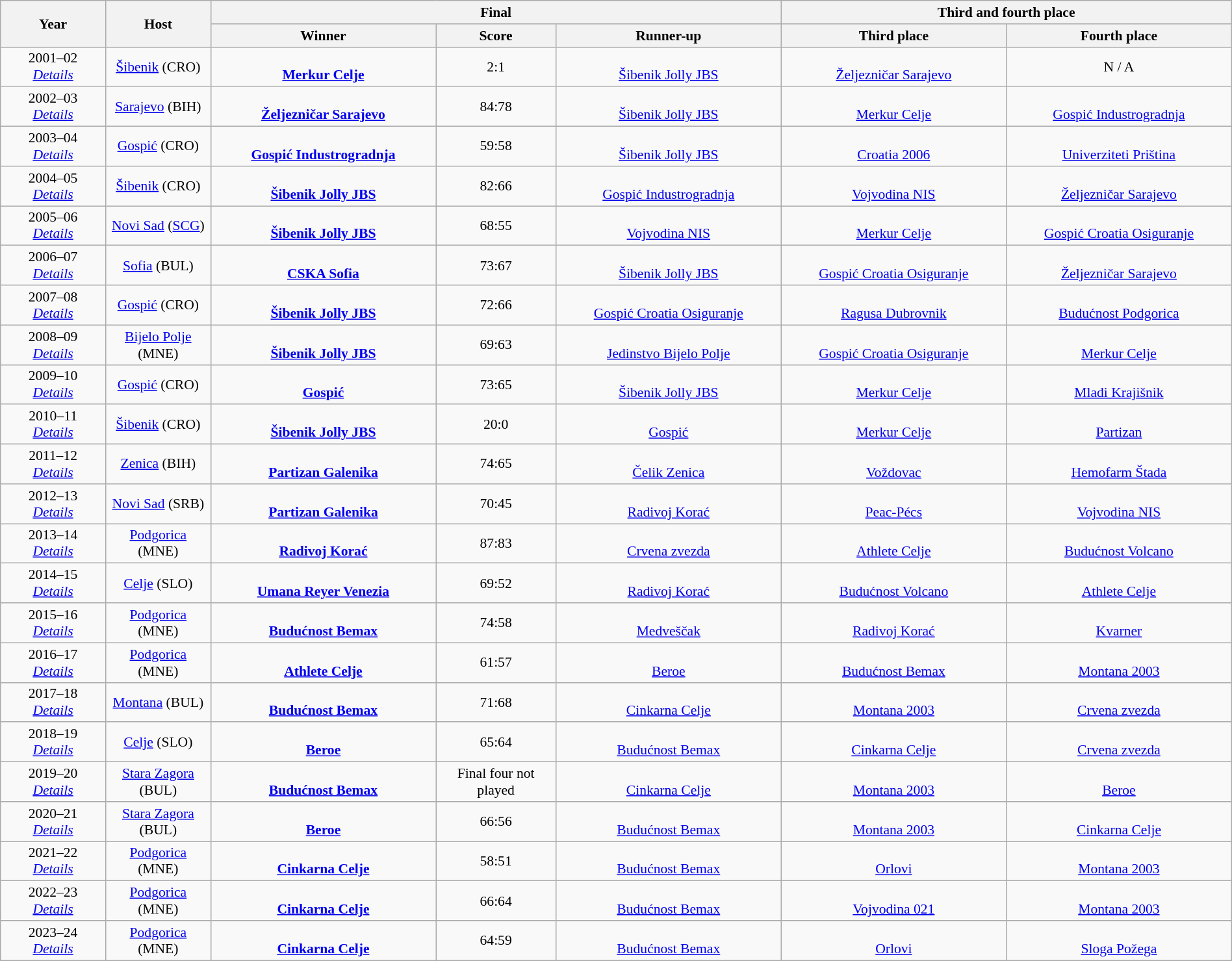<table class=wikitable style="text-align:center; font-size:90%; width:100%">
<tr>
<th rowspan=2 width=7%>Year</th>
<th rowspan=2 width=7%>Host</th>
<th colspan=3>Final</th>
<th colspan=3>Third and fourth place</th>
</tr>
<tr>
<th width=15%>Winner</th>
<th width=8%>Score</th>
<th width=15%>Runner-up</th>
<th width=15%>Third place</th>
<th width=15%>Fourth place</th>
</tr>
<tr>
<td>2001–02 <br><em><a href='#'>Details</a></em></td>
<td><a href='#'>Šibenik</a> (CRO)</td>
<td><br><strong><a href='#'>Merkur Celje</a></strong></td>
<td>2:1</td>
<td><br><a href='#'>Šibenik Jolly JBS</a></td>
<td><br><a href='#'>Željezničar Sarajevo</a></td>
<td>N / A</td>
</tr>
<tr>
<td>2002–03 <br><em><a href='#'>Details</a></em></td>
<td><a href='#'>Sarajevo</a> (BIH)</td>
<td><br><strong><a href='#'>Željezničar Sarajevo</a></strong></td>
<td>84:78</td>
<td><br><a href='#'>Šibenik Jolly JBS</a></td>
<td><br><a href='#'>Merkur Celje</a></td>
<td><br><a href='#'>Gospić Industrogradnja</a></td>
</tr>
<tr>
<td>2003–04 <br><em><a href='#'>Details</a></em></td>
<td><a href='#'>Gospić</a> (CRO)</td>
<td><br><strong><a href='#'>Gospić Industrogradnja</a></strong></td>
<td>59:58</td>
<td><br><a href='#'>Šibenik Jolly JBS</a></td>
<td><br><a href='#'>Croatia 2006</a></td>
<td><br><a href='#'>Univerziteti Priština</a></td>
</tr>
<tr>
<td>2004–05 <br><em><a href='#'>Details</a></em></td>
<td><a href='#'>Šibenik</a> (CRO)</td>
<td><br><strong><a href='#'>Šibenik Jolly JBS</a></strong></td>
<td>82:66</td>
<td><br><a href='#'>Gospić Industrogradnja</a></td>
<td><br><a href='#'>Vojvodina NIS</a></td>
<td><br><a href='#'>Željezničar Sarajevo</a></td>
</tr>
<tr>
<td>2005–06 <br><em><a href='#'>Details</a></em></td>
<td><a href='#'>Novi Sad</a> (<a href='#'>SCG</a>)</td>
<td><br><strong><a href='#'>Šibenik Jolly JBS</a></strong></td>
<td>68:55</td>
<td><br><a href='#'>Vojvodina NIS</a></td>
<td><br><a href='#'>Merkur Celje</a></td>
<td><br><a href='#'>Gospić Croatia Osiguranje</a></td>
</tr>
<tr>
<td>2006–07 <br><em><a href='#'>Details</a></em></td>
<td><a href='#'>Sofia</a> (BUL)</td>
<td><br><strong><a href='#'>CSKA Sofia</a></strong></td>
<td>73:67</td>
<td><br><a href='#'>Šibenik Jolly JBS</a></td>
<td><br><a href='#'>Gospić Croatia Osiguranje</a></td>
<td><br><a href='#'>Željezničar Sarajevo</a></td>
</tr>
<tr>
<td>2007–08 <br><em><a href='#'>Details</a></em></td>
<td><a href='#'>Gospić</a> (CRO)</td>
<td><br><strong><a href='#'>Šibenik Jolly JBS</a></strong></td>
<td>72:66</td>
<td><br><a href='#'>Gospić Croatia Osiguranje</a></td>
<td><br><a href='#'>Ragusa Dubrovnik</a></td>
<td><br><a href='#'>Budućnost Podgorica</a></td>
</tr>
<tr>
<td>2008–09 <br><em><a href='#'>Details</a></em></td>
<td><a href='#'>Bijelo Polje</a> (MNE)</td>
<td><br><strong><a href='#'>Šibenik Jolly JBS</a></strong></td>
<td>69:63</td>
<td><br><a href='#'>Jedinstvo Bijelo Polje</a></td>
<td><br><a href='#'>Gospić Croatia Osiguranje</a></td>
<td><br><a href='#'>Merkur Celje</a></td>
</tr>
<tr>
<td>2009–10 <br><em><a href='#'>Details</a></em></td>
<td><a href='#'>Gospić</a> (CRO)</td>
<td><br><strong><a href='#'>Gospić</a></strong></td>
<td>73:65</td>
<td><br><a href='#'>Šibenik Jolly JBS</a></td>
<td><br><a href='#'>Merkur Celje</a></td>
<td><br><a href='#'>Mladi Krajišnik</a></td>
</tr>
<tr>
<td>2010–11 <br><em><a href='#'>Details</a></em></td>
<td><a href='#'>Šibenik</a> (CRO)</td>
<td><br><strong><a href='#'>Šibenik Jolly JBS</a></strong></td>
<td>20:0</td>
<td><br><a href='#'>Gospić</a></td>
<td><br><a href='#'>Merkur Celje</a></td>
<td><br><a href='#'>Partizan</a></td>
</tr>
<tr>
<td>2011–12 <br><em><a href='#'>Details</a></em></td>
<td><a href='#'>Zenica</a> (BIH)</td>
<td><br><strong><a href='#'>Partizan Galenika</a></strong></td>
<td>74:65</td>
<td><br><a href='#'>Čelik Zenica</a></td>
<td><br><a href='#'>Voždovac</a></td>
<td><br><a href='#'>Hemofarm Štada</a></td>
</tr>
<tr>
<td>2012–13 <br><em><a href='#'>Details</a></em></td>
<td><a href='#'>Novi Sad</a> (SRB)</td>
<td><br><strong><a href='#'>Partizan Galenika</a></strong></td>
<td>70:45</td>
<td><br><a href='#'>Radivoj Korać</a></td>
<td><br><a href='#'>Peac-Pécs</a></td>
<td><br><a href='#'>Vojvodina NIS</a></td>
</tr>
<tr>
<td>2013–14 <br><em><a href='#'>Details</a></em></td>
<td><a href='#'>Podgorica</a> (MNE)</td>
<td><br><strong><a href='#'>Radivoj Korać</a></strong></td>
<td>87:83</td>
<td><br><a href='#'>Crvena zvezda</a></td>
<td><br><a href='#'>Athlete Celje</a></td>
<td><br><a href='#'>Budućnost Volcano</a></td>
</tr>
<tr>
<td>2014–15 <br><em><a href='#'>Details</a></em></td>
<td><a href='#'>Celje</a> (SLO)</td>
<td><br><strong><a href='#'>Umana Reyer Venezia</a></strong></td>
<td>69:52</td>
<td><br><a href='#'>Radivoj Korać</a></td>
<td><br><a href='#'>Budućnost Volcano</a></td>
<td><br><a href='#'>Athlete Celje</a></td>
</tr>
<tr>
<td>2015–16 <br><em><a href='#'>Details</a></em></td>
<td><a href='#'>Podgorica</a> (MNE)</td>
<td><br><strong><a href='#'>Budućnost Bemax</a></strong></td>
<td>74:58</td>
<td><br><a href='#'>Medveščak</a></td>
<td><br><a href='#'>Radivoj Korać</a></td>
<td><br><a href='#'>Kvarner</a></td>
</tr>
<tr>
<td>2016–17 <br><em><a href='#'>Details</a></em></td>
<td><a href='#'>Podgorica</a> (MNE)</td>
<td><br><strong><a href='#'>Athlete Celje</a></strong></td>
<td>61:57</td>
<td><br><a href='#'>Beroe</a></td>
<td><br><a href='#'>Budućnost Bemax</a></td>
<td><br><a href='#'>Montana 2003</a></td>
</tr>
<tr>
<td>2017–18 <br><em><a href='#'>Details</a></em></td>
<td><a href='#'>Montana</a> (BUL)</td>
<td><br><strong><a href='#'>Budućnost Bemax</a></strong></td>
<td>71:68</td>
<td><br><a href='#'>Cinkarna Celje</a></td>
<td><br><a href='#'>Montana 2003</a></td>
<td><br><a href='#'>Crvena zvezda</a></td>
</tr>
<tr>
<td>2018–19 <br><em><a href='#'>Details</a></em></td>
<td><a href='#'>Celje</a> (SLO)</td>
<td><br><strong><a href='#'>Beroe</a></strong></td>
<td>65:64</td>
<td><br><a href='#'>Budućnost Bemax</a></td>
<td><br><a href='#'>Cinkarna Celje</a></td>
<td><br><a href='#'>Crvena zvezda</a></td>
</tr>
<tr>
<td>2019–20 <br><em><a href='#'>Details</a></em></td>
<td><a href='#'>Stara Zagora</a> (BUL)</td>
<td><br><strong><a href='#'>Budućnost Bemax</a></strong></td>
<td>Final four not played</td>
<td><br><a href='#'>Cinkarna Celje</a></td>
<td><br><a href='#'>Montana 2003</a></td>
<td><br><a href='#'>Beroe</a></td>
</tr>
<tr>
<td>2020–21 <br><em><a href='#'>Details</a></em></td>
<td><a href='#'>Stara Zagora</a> (BUL)</td>
<td><br><strong><a href='#'>Beroe</a></strong></td>
<td>66:56</td>
<td><br><a href='#'>Budućnost Bemax</a></td>
<td><br><a href='#'>Montana 2003</a></td>
<td><br><a href='#'>Cinkarna Celje</a></td>
</tr>
<tr>
<td>2021–22 <br><em><a href='#'>Details</a></em></td>
<td><a href='#'>Podgorica</a> (MNE)</td>
<td><br><strong><a href='#'>Cinkarna Celje</a></strong></td>
<td>58:51</td>
<td><br><a href='#'>Budućnost Bemax</a></td>
<td><br><a href='#'>Orlovi</a></td>
<td><br><a href='#'>Montana 2003</a></td>
</tr>
<tr>
<td>2022–23 <br><em><a href='#'>Details</a></em></td>
<td><a href='#'>Podgorica</a> (MNE)</td>
<td><br><strong><a href='#'>Cinkarna Celje</a></strong></td>
<td>66:64</td>
<td><br><a href='#'>Budućnost Bemax</a></td>
<td><br><a href='#'>Vojvodina 021</a></td>
<td><br><a href='#'>Montana 2003</a></td>
</tr>
<tr>
<td>2023–24 <br><em><a href='#'>Details</a></em></td>
<td><a href='#'>Podgorica</a> (MNE)</td>
<td><br><strong><a href='#'>Cinkarna Celje</a></strong></td>
<td>64:59</td>
<td><br><a href='#'>Budućnost Bemax</a></td>
<td><br><a href='#'>Orlovi</a></td>
<td><br><a href='#'>Sloga Požega</a></td>
</tr>
</table>
